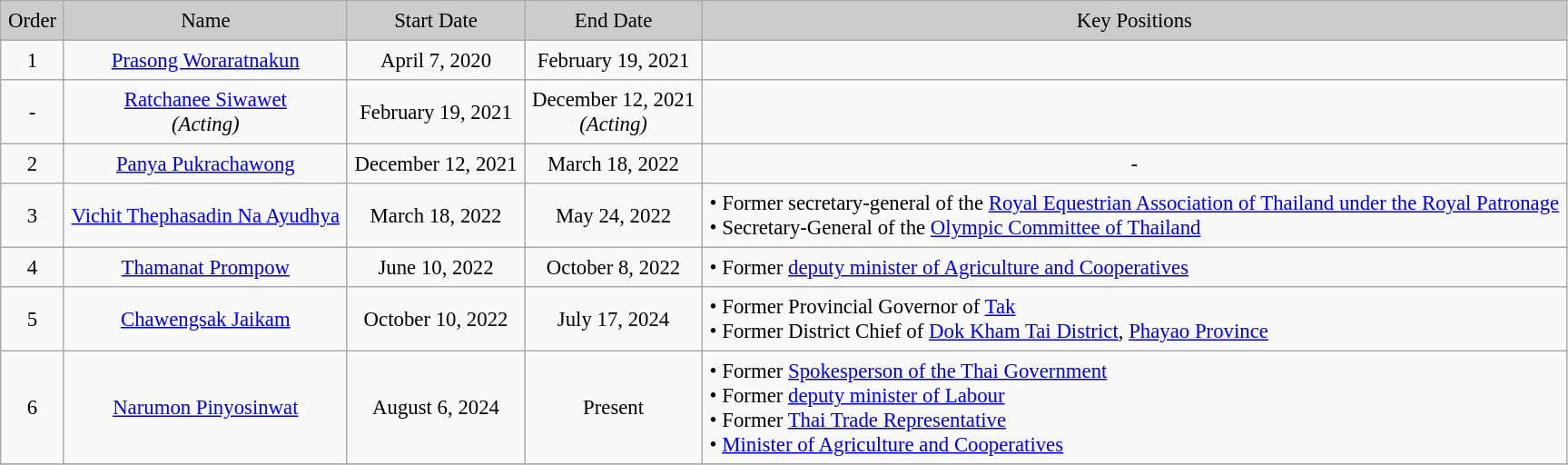<table border="1" cellpadding="5" cellspacing="1" style="margin: 1em 1em 1em 0; background: #f9f9f9; border: 1px #aaa solid; text-align:center; border-collapse: collapse; font-size: 95%;">
<tr style="background:#cccccc">
<td>Order</td>
<td>Name</td>
<td>Start Date</td>
<td>End Date</td>
<td>Key Positions</td>
</tr>
<tr>
<td>1</td>
<td><a href='#'>Prasong Woraratnakun</a></td>
<td>April 7, 2020</td>
<td>February 19, 2021</td>
<td></td>
</tr>
<tr>
<td>-</td>
<td><a href='#'>Ratchanee Siwawet</a><br><em>(Acting)</em></td>
<td>February 19, 2021</td>
<td>December 12, 2021 <br> <em>(Acting)</em></td>
<td></td>
</tr>
<tr>
<td>2</td>
<td><a href='#'>Panya Pukrachawong</a></td>
<td>December 12, 2021</td>
<td>March 18, 2022</td>
<td>-</td>
</tr>
<tr>
<td>3</td>
<td><a href='#'>Vichit Thephasadin Na Ayudhya</a></td>
<td>March 18, 2022</td>
<td>May 24, 2022</td>
<td align="left">• Former secretary-general of the <a href='#'>Royal Equestrian Association of Thailand under the Royal Patronage</a> <br> • Secretary-General of the <a href='#'>Olympic Committee of Thailand</a></td>
</tr>
<tr>
<td>4</td>
<td><a href='#'>Thamanat Prompow</a></td>
<td>June 10, 2022</td>
<td>October 8, 2022</td>
<td align="left">• Former <a href='#'>deputy minister of Agriculture and Cooperatives</a></td>
</tr>
<tr>
<td>5</td>
<td><a href='#'>Chawengsak Jaikam</a></td>
<td>October 10, 2022</td>
<td>July 17, 2024</td>
<td align="left">• Former Provincial Governor of <a href='#'>Tak</a> <br> • Former District Chief of <a href='#'>Dok Kham Tai District</a>, <a href='#'>Phayao Province</a></td>
</tr>
<tr>
<td>6</td>
<td><a href='#'>Narumon Pinyosinwat</a></td>
<td>August 6, 2024</td>
<td>Present</td>
<td align="left">• Former <a href='#'>Spokesperson of the Thai Government</a> <br> • Former <a href='#'>deputy minister of Labour</a> <br> • Former <a href='#'>Thai Trade Representative</a> <br> • <a href='#'>Minister of Agriculture and Cooperatives</a></td>
</tr>
<tr>
</tr>
</table>
